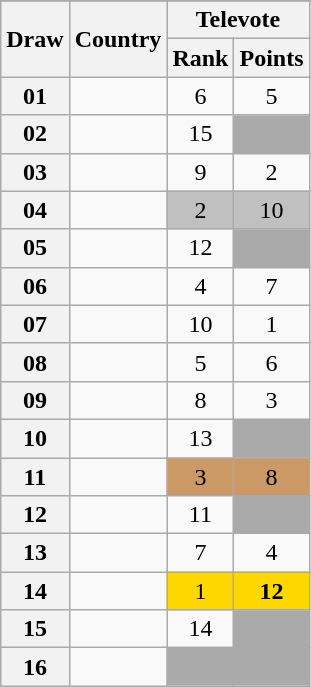<table class="sortable wikitable collapsible plainrowheaders" style="text-align:center;">
<tr>
</tr>
<tr>
<th scope="col" rowspan="2">Draw</th>
<th scope="col" rowspan="2">Country</th>
<th scope="col" colspan="2">Televote</th>
</tr>
<tr>
<th scope="col">Rank</th>
<th scope="col" class="unsortable">Points</th>
</tr>
<tr>
<th scope="row" style="text-align:center;">01</th>
<td style="text-align:left;"></td>
<td>6</td>
<td>5</td>
</tr>
<tr>
<th scope="row" style="text-align:center;">02</th>
<td style="text-align:left;"></td>
<td>15</td>
<td style="background:#AAAAAA;"></td>
</tr>
<tr>
<th scope="row" style="text-align:center;">03</th>
<td style="text-align:left;"></td>
<td>9</td>
<td>2</td>
</tr>
<tr>
<th scope="row" style="text-align:center;">04</th>
<td style="text-align:left;"></td>
<td style="background:silver;">2</td>
<td style="background:silver;">10</td>
</tr>
<tr>
<th scope="row" style="text-align:center;">05</th>
<td style="text-align:left;"></td>
<td>12</td>
<td style="background:#AAAAAA;"></td>
</tr>
<tr>
<th scope="row" style="text-align:center;">06</th>
<td style="text-align:left;"></td>
<td>4</td>
<td>7</td>
</tr>
<tr>
<th scope="row" style="text-align:center;">07</th>
<td style="text-align:left;"></td>
<td>10</td>
<td>1</td>
</tr>
<tr>
<th scope="row" style="text-align:center;">08</th>
<td style="text-align:left;"></td>
<td>5</td>
<td>6</td>
</tr>
<tr>
<th scope="row" style="text-align:center;">09</th>
<td style="text-align:left;"></td>
<td>8</td>
<td>3</td>
</tr>
<tr>
<th scope="row" style="text-align:center;">10</th>
<td style="text-align:left;"></td>
<td>13</td>
<td style="background:#AAAAAA;"></td>
</tr>
<tr>
<th scope="row" style="text-align:center;">11</th>
<td style="text-align:left;"></td>
<td style="background:#CC9966;">3</td>
<td style="background:#CC9966;">8</td>
</tr>
<tr>
<th scope="row" style="text-align:center;">12</th>
<td style="text-align:left;"></td>
<td>11</td>
<td style="background:#AAAAAA;"></td>
</tr>
<tr>
<th scope="row" style="text-align:center;">13</th>
<td style="text-align:left;"></td>
<td>7</td>
<td>4</td>
</tr>
<tr>
<th scope="row" style="text-align:center;">14</th>
<td style="text-align:left;"></td>
<td style="background:gold;">1</td>
<td style="background:gold;"><strong>12</strong></td>
</tr>
<tr>
<th scope="row" style="text-align:center;">15</th>
<td style="text-align:left;"></td>
<td>14</td>
<td style="background:#AAAAAA;"></td>
</tr>
<tr class=sortbottom>
<th scope="row" style="text-align:center;">16</th>
<td style="text-align:left;"></td>
<td style="background:#AAAAAA;"></td>
<td style="background:#AAAAAA;"></td>
</tr>
</table>
